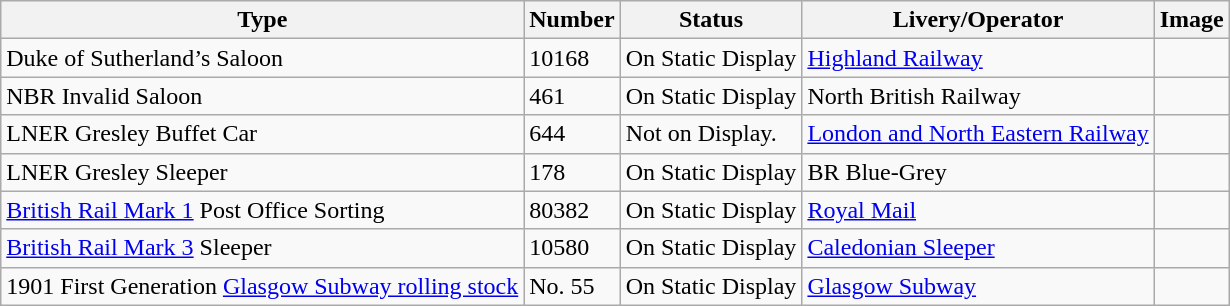<table class="wikitable">
<tr>
<th><strong>Type</strong></th>
<th><strong>Number</strong></th>
<th><strong>Status</strong></th>
<th><strong>Livery/Operator</strong></th>
<th>Image</th>
</tr>
<tr>
<td>Duke of Sutherland’s Saloon</td>
<td>10168 </td>
<td>On Static Display</td>
<td><a href='#'>Highland Railway</a></td>
<td></td>
</tr>
<tr>
<td>NBR Invalid Saloon</td>
<td>461</td>
<td>On Static Display</td>
<td>North British Railway</td>
<td></td>
</tr>
<tr>
<td>LNER Gresley Buffet Car</td>
<td>644</td>
<td>Not on Display.</td>
<td><a href='#'>London and North Eastern Railway</a></td>
<td></td>
</tr>
<tr>
<td>LNER Gresley Sleeper</td>
<td>178 </td>
<td>On Static Display</td>
<td>BR Blue-Grey</td>
<td></td>
</tr>
<tr>
<td><a href='#'>British Rail Mark 1</a> Post Office Sorting</td>
<td>80382 </td>
<td>On Static Display</td>
<td><a href='#'>Royal Mail</a></td>
<td></td>
</tr>
<tr>
<td><a href='#'>British Rail Mark 3</a> Sleeper</td>
<td>10580</td>
<td>On Static Display</td>
<td><a href='#'>Caledonian Sleeper</a></td>
<td></td>
</tr>
<tr>
<td>1901 First Generation <a href='#'>Glasgow Subway rolling stock</a></td>
<td>No. 55</td>
<td>On Static Display</td>
<td><a href='#'>Glasgow Subway</a></td>
<td></td>
</tr>
</table>
